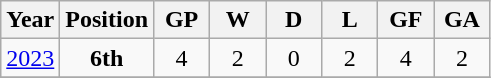<table class="wikitable" style="text-align: center;">
<tr>
<th>Year</th>
<th>Position</th>
<th width=30>GP</th>
<th width=30>W</th>
<th width=30>D</th>
<th width=30>L</th>
<th width=30>GF</th>
<th width=30>GA</th>
</tr>
<tr>
<td> <a href='#'>2023</a></td>
<td><strong>6th</strong></td>
<td>4</td>
<td>2</td>
<td>0</td>
<td>2</td>
<td>4</td>
<td>2</td>
</tr>
<tr>
</tr>
</table>
